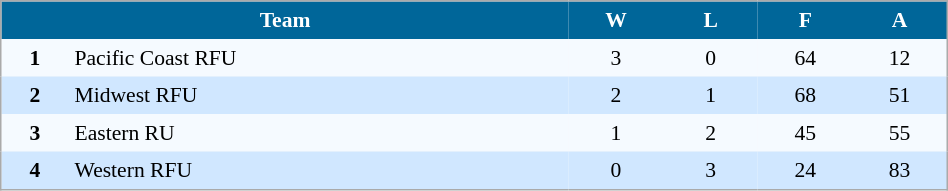<table align=center cellpadding="4" cellspacing="0" style="background: #f9f9f9; border: 1px #aaa solid; border-collapse: collapse; font-size: 90%;" width=50%>
<tr align=center bgcolor=#006699 style="color:white;">
<th width=30% colspan=2>Team</th>
<th width=5%>W</th>
<th width=5%>L</th>
<th width=5%>F</th>
<th width=5%>A</th>
</tr>
<tr align=center bgcolor=#F5FAFF>
<td><strong>1</strong></td>
<td align=left>Pacific Coast RFU</td>
<td>3</td>
<td>0</td>
<td>64</td>
<td>12</td>
</tr>
<tr align=center bgcolor=#D0E7FF>
<td><strong>2</strong></td>
<td align=left>Midwest RFU</td>
<td>2</td>
<td>1</td>
<td>68</td>
<td>51</td>
</tr>
<tr align=center bgcolor=#F5FAFF>
<td><strong>3</strong></td>
<td align=left>Eastern RU</td>
<td>1</td>
<td>2</td>
<td>45</td>
<td>55</td>
</tr>
<tr align=center bgcolor=#D0E7FF>
<td><strong>4</strong></td>
<td align=left>Western RFU</td>
<td>0</td>
<td>3</td>
<td>24</td>
<td>83</td>
</tr>
<tr align=center bgcolor=#F5FAFF>
</tr>
</table>
